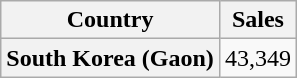<table class="wikitable plainrowheaders">
<tr>
<th>Country</th>
<th>Sales</th>
</tr>
<tr>
<th scope="row">South Korea (Gaon)</th>
<td>43,349</td>
</tr>
</table>
